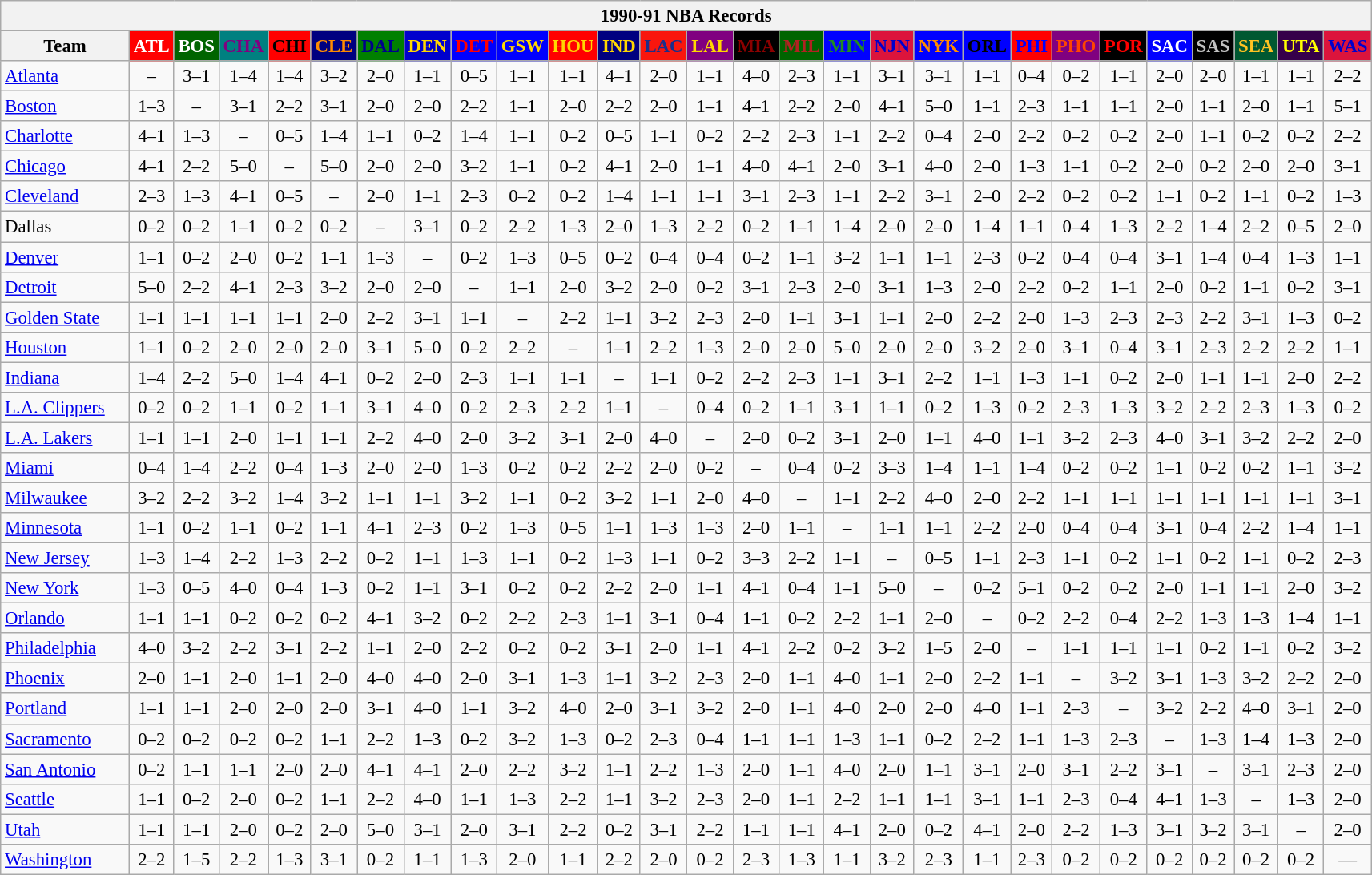<table class="wikitable" style="font-size:95%; text-align:center;">
<tr>
<th colspan=28>1990-91 NBA Records</th>
</tr>
<tr>
<th width=100>Team</th>
<th style="background:#FF0000;color:#FFFFFF;width=35">ATL</th>
<th style="background:#006400;color:#FFFFFF;width=35">BOS</th>
<th style="background:#008080;color:#800080;width=35">CHA</th>
<th style="background:#FF0000;color:#000000;width=35">CHI</th>
<th style="background:#000080;color:#FF8C00;width=35">CLE</th>
<th style="background:#008000;color:#00008B;width=35">DAL</th>
<th style="background:#0000CD;color:#FFD700;width=35">DEN</th>
<th style="background:#0000FF;color:#FF0000;width=35">DET</th>
<th style="background:#0000FF;color:#FFD700;width=35">GSW</th>
<th style="background:#FF0000;color:#FFD700;width=35">HOU</th>
<th style="background:#000080;color:#FFD700;width=35">IND</th>
<th style="background:#F9160D;color:#1A2E8B;width=35">LAC</th>
<th style="background:#800080;color:#FFD700;width=35">LAL</th>
<th style="background:#000000;color:#8B0000;width=35">MIA</th>
<th style="background:#006400;color:#B22222;width=35">MIL</th>
<th style="background:#0000FF;color:#228B22;width=35">MIN</th>
<th style="background:#DC143C;color:#0000CD;width=35">NJN</th>
<th style="background:#0000FF;color:#FF8C00;width=35">NYK</th>
<th style="background:#0000FF;color:#000000;width=35">ORL</th>
<th style="background:#FF0000;color:#0000FF;width=35">PHI</th>
<th style="background:#800080;color:#FF4500;width=35">PHO</th>
<th style="background:#000000;color:#FF0000;width=35">POR</th>
<th style="background:#0000FF;color:#FFFFFF;width=35">SAC</th>
<th style="background:#000000;color:#C0C0C0;width=35">SAS</th>
<th style="background:#005831;color:#FFC322;width=35">SEA</th>
<th style="background:#36004A;color:#FFFF00;width=35">UTA</th>
<th style="background:#DC143C;color:#0000CD;width=35">WAS</th>
</tr>
<tr>
<td style="text-align:left;"><a href='#'>Atlanta</a></td>
<td>–</td>
<td>3–1</td>
<td>1–4</td>
<td>1–4</td>
<td>3–2</td>
<td>2–0</td>
<td>1–1</td>
<td>0–5</td>
<td>1–1</td>
<td>1–1</td>
<td>4–1</td>
<td>2–0</td>
<td>1–1</td>
<td>4–0</td>
<td>2–3</td>
<td>1–1</td>
<td>3–1</td>
<td>3–1</td>
<td>1–1</td>
<td>0–4</td>
<td>0–2</td>
<td>1–1</td>
<td>2–0</td>
<td>2–0</td>
<td>1–1</td>
<td>1–1</td>
<td>2–2</td>
</tr>
<tr>
<td style="text-align:left;"><a href='#'>Boston</a></td>
<td>1–3</td>
<td>–</td>
<td>3–1</td>
<td>2–2</td>
<td>3–1</td>
<td>2–0</td>
<td>2–0</td>
<td>2–2</td>
<td>1–1</td>
<td>2–0</td>
<td>2–2</td>
<td>2–0</td>
<td>1–1</td>
<td>4–1</td>
<td>2–2</td>
<td>2–0</td>
<td>4–1</td>
<td>5–0</td>
<td>1–1</td>
<td>2–3</td>
<td>1–1</td>
<td>1–1</td>
<td>2–0</td>
<td>1–1</td>
<td>2–0</td>
<td>1–1</td>
<td>5–1</td>
</tr>
<tr>
<td style="text-align:left;"><a href='#'>Charlotte</a></td>
<td>4–1</td>
<td>1–3</td>
<td>–</td>
<td>0–5</td>
<td>1–4</td>
<td>1–1</td>
<td>0–2</td>
<td>1–4</td>
<td>1–1</td>
<td>0–2</td>
<td>0–5</td>
<td>1–1</td>
<td>0–2</td>
<td>2–2</td>
<td>2–3</td>
<td>1–1</td>
<td>2–2</td>
<td>0–4</td>
<td>2–0</td>
<td>2–2</td>
<td>0–2</td>
<td>0–2</td>
<td>2–0</td>
<td>1–1</td>
<td>0–2</td>
<td>0–2</td>
<td>2–2</td>
</tr>
<tr>
<td style="text-align:left;"><a href='#'>Chicago</a></td>
<td>4–1</td>
<td>2–2</td>
<td>5–0</td>
<td>–</td>
<td>5–0</td>
<td>2–0</td>
<td>2–0</td>
<td>3–2</td>
<td>1–1</td>
<td>0–2</td>
<td>4–1</td>
<td>2–0</td>
<td>1–1</td>
<td>4–0</td>
<td>4–1</td>
<td>2–0</td>
<td>3–1</td>
<td>4–0</td>
<td>2–0</td>
<td>1–3</td>
<td>1–1</td>
<td>0–2</td>
<td>2–0</td>
<td>0–2</td>
<td>2–0</td>
<td>2–0</td>
<td>3–1</td>
</tr>
<tr>
<td style="text-align:left;"><a href='#'>Cleveland</a></td>
<td>2–3</td>
<td>1–3</td>
<td>4–1</td>
<td>0–5</td>
<td>–</td>
<td>2–0</td>
<td>1–1</td>
<td>2–3</td>
<td>0–2</td>
<td>0–2</td>
<td>1–4</td>
<td>1–1</td>
<td>1–1</td>
<td>3–1</td>
<td>2–3</td>
<td>1–1</td>
<td>2–2</td>
<td>3–1</td>
<td>2–0</td>
<td>2–2</td>
<td>0–2</td>
<td>0–2</td>
<td>1–1</td>
<td>0–2</td>
<td>1–1</td>
<td>0–2</td>
<td>1–3</td>
</tr>
<tr>
<td style="text-align:left;">Dallas</td>
<td>0–2</td>
<td>0–2</td>
<td>1–1</td>
<td>0–2</td>
<td>0–2</td>
<td>–</td>
<td>3–1</td>
<td>0–2</td>
<td>2–2</td>
<td>1–3</td>
<td>2–0</td>
<td>1–3</td>
<td>2–2</td>
<td>0–2</td>
<td>1–1</td>
<td>1–4</td>
<td>2–0</td>
<td>2–0</td>
<td>1–4</td>
<td>1–1</td>
<td>0–4</td>
<td>1–3</td>
<td>2–2</td>
<td>1–4</td>
<td>2–2</td>
<td>0–5</td>
<td>2–0</td>
</tr>
<tr>
<td style="text-align:left;"><a href='#'>Denver</a></td>
<td>1–1</td>
<td>0–2</td>
<td>2–0</td>
<td>0–2</td>
<td>1–1</td>
<td>1–3</td>
<td>–</td>
<td>0–2</td>
<td>1–3</td>
<td>0–5</td>
<td>0–2</td>
<td>0–4</td>
<td>0–4</td>
<td>0–2</td>
<td>1–1</td>
<td>3–2</td>
<td>1–1</td>
<td>1–1</td>
<td>2–3</td>
<td>0–2</td>
<td>0–4</td>
<td>0–4</td>
<td>3–1</td>
<td>1–4</td>
<td>0–4</td>
<td>1–3</td>
<td>1–1</td>
</tr>
<tr>
<td style="text-align:left;"><a href='#'>Detroit</a></td>
<td>5–0</td>
<td>2–2</td>
<td>4–1</td>
<td>2–3</td>
<td>3–2</td>
<td>2–0</td>
<td>2–0</td>
<td>–</td>
<td>1–1</td>
<td>2–0</td>
<td>3–2</td>
<td>2–0</td>
<td>0–2</td>
<td>3–1</td>
<td>2–3</td>
<td>2–0</td>
<td>3–1</td>
<td>1–3</td>
<td>2–0</td>
<td>2–2</td>
<td>0–2</td>
<td>1–1</td>
<td>2–0</td>
<td>0–2</td>
<td>1–1</td>
<td>0–2</td>
<td>3–1</td>
</tr>
<tr>
<td style="text-align:left;"><a href='#'>Golden State</a></td>
<td>1–1</td>
<td>1–1</td>
<td>1–1</td>
<td>1–1</td>
<td>2–0</td>
<td>2–2</td>
<td>3–1</td>
<td>1–1</td>
<td>–</td>
<td>2–2</td>
<td>1–1</td>
<td>3–2</td>
<td>2–3</td>
<td>2–0</td>
<td>1–1</td>
<td>3–1</td>
<td>1–1</td>
<td>2–0</td>
<td>2–2</td>
<td>2–0</td>
<td>1–3</td>
<td>2–3</td>
<td>2–3</td>
<td>2–2</td>
<td>3–1</td>
<td>1–3</td>
<td>0–2</td>
</tr>
<tr>
<td style="text-align:left;"><a href='#'>Houston</a></td>
<td>1–1</td>
<td>0–2</td>
<td>2–0</td>
<td>2–0</td>
<td>2–0</td>
<td>3–1</td>
<td>5–0</td>
<td>0–2</td>
<td>2–2</td>
<td>–</td>
<td>1–1</td>
<td>2–2</td>
<td>1–3</td>
<td>2–0</td>
<td>2–0</td>
<td>5–0</td>
<td>2–0</td>
<td>2–0</td>
<td>3–2</td>
<td>2–0</td>
<td>3–1</td>
<td>0–4</td>
<td>3–1</td>
<td>2–3</td>
<td>2–2</td>
<td>2–2</td>
<td>1–1</td>
</tr>
<tr>
<td style="text-align:left;"><a href='#'>Indiana</a></td>
<td>1–4</td>
<td>2–2</td>
<td>5–0</td>
<td>1–4</td>
<td>4–1</td>
<td>0–2</td>
<td>2–0</td>
<td>2–3</td>
<td>1–1</td>
<td>1–1</td>
<td>–</td>
<td>1–1</td>
<td>0–2</td>
<td>2–2</td>
<td>2–3</td>
<td>1–1</td>
<td>3–1</td>
<td>2–2</td>
<td>1–1</td>
<td>1–3</td>
<td>1–1</td>
<td>0–2</td>
<td>2–0</td>
<td>1–1</td>
<td>1–1</td>
<td>2–0</td>
<td>2–2</td>
</tr>
<tr>
<td style="text-align:left;"><a href='#'>L.A. Clippers</a></td>
<td>0–2</td>
<td>0–2</td>
<td>1–1</td>
<td>0–2</td>
<td>1–1</td>
<td>3–1</td>
<td>4–0</td>
<td>0–2</td>
<td>2–3</td>
<td>2–2</td>
<td>1–1</td>
<td>–</td>
<td>0–4</td>
<td>0–2</td>
<td>1–1</td>
<td>3–1</td>
<td>1–1</td>
<td>0–2</td>
<td>1–3</td>
<td>0–2</td>
<td>2–3</td>
<td>1–3</td>
<td>3–2</td>
<td>2–2</td>
<td>2–3</td>
<td>1–3</td>
<td>0–2</td>
</tr>
<tr>
<td style="text-align:left;"><a href='#'>L.A. Lakers</a></td>
<td>1–1</td>
<td>1–1</td>
<td>2–0</td>
<td>1–1</td>
<td>1–1</td>
<td>2–2</td>
<td>4–0</td>
<td>2–0</td>
<td>3–2</td>
<td>3–1</td>
<td>2–0</td>
<td>4–0</td>
<td>–</td>
<td>2–0</td>
<td>0–2</td>
<td>3–1</td>
<td>2–0</td>
<td>1–1</td>
<td>4–0</td>
<td>1–1</td>
<td>3–2</td>
<td>2–3</td>
<td>4–0</td>
<td>3–1</td>
<td>3–2</td>
<td>2–2</td>
<td>2–0</td>
</tr>
<tr>
<td style="text-align:left;"><a href='#'>Miami</a></td>
<td>0–4</td>
<td>1–4</td>
<td>2–2</td>
<td>0–4</td>
<td>1–3</td>
<td>2–0</td>
<td>2–0</td>
<td>1–3</td>
<td>0–2</td>
<td>0–2</td>
<td>2–2</td>
<td>2–0</td>
<td>0–2</td>
<td>–</td>
<td>0–4</td>
<td>0–2</td>
<td>3–3</td>
<td>1–4</td>
<td>1–1</td>
<td>1–4</td>
<td>0–2</td>
<td>0–2</td>
<td>1–1</td>
<td>0–2</td>
<td>0–2</td>
<td>1–1</td>
<td>3–2</td>
</tr>
<tr>
<td style="text-align:left;"><a href='#'>Milwaukee</a></td>
<td>3–2</td>
<td>2–2</td>
<td>3–2</td>
<td>1–4</td>
<td>3–2</td>
<td>1–1</td>
<td>1–1</td>
<td>3–2</td>
<td>1–1</td>
<td>0–2</td>
<td>3–2</td>
<td>1–1</td>
<td>2–0</td>
<td>4–0</td>
<td>–</td>
<td>1–1</td>
<td>2–2</td>
<td>4–0</td>
<td>2–0</td>
<td>2–2</td>
<td>1–1</td>
<td>1–1</td>
<td>1–1</td>
<td>1–1</td>
<td>1–1</td>
<td>1–1</td>
<td>3–1</td>
</tr>
<tr>
<td style="text-align:left;"><a href='#'>Minnesota</a></td>
<td>1–1</td>
<td>0–2</td>
<td>1–1</td>
<td>0–2</td>
<td>1–1</td>
<td>4–1</td>
<td>2–3</td>
<td>0–2</td>
<td>1–3</td>
<td>0–5</td>
<td>1–1</td>
<td>1–3</td>
<td>1–3</td>
<td>2–0</td>
<td>1–1</td>
<td>–</td>
<td>1–1</td>
<td>1–1</td>
<td>2–2</td>
<td>2–0</td>
<td>0–4</td>
<td>0–4</td>
<td>3–1</td>
<td>0–4</td>
<td>2–2</td>
<td>1–4</td>
<td>1–1</td>
</tr>
<tr>
<td style="text-align:left;"><a href='#'>New Jersey</a></td>
<td>1–3</td>
<td>1–4</td>
<td>2–2</td>
<td>1–3</td>
<td>2–2</td>
<td>0–2</td>
<td>1–1</td>
<td>1–3</td>
<td>1–1</td>
<td>0–2</td>
<td>1–3</td>
<td>1–1</td>
<td>0–2</td>
<td>3–3</td>
<td>2–2</td>
<td>1–1</td>
<td>–</td>
<td>0–5</td>
<td>1–1</td>
<td>2–3</td>
<td>1–1</td>
<td>0–2</td>
<td>1–1</td>
<td>0–2</td>
<td>1–1</td>
<td>0–2</td>
<td>2–3</td>
</tr>
<tr>
<td style="text-align:left;"><a href='#'>New York</a></td>
<td>1–3</td>
<td>0–5</td>
<td>4–0</td>
<td>0–4</td>
<td>1–3</td>
<td>0–2</td>
<td>1–1</td>
<td>3–1</td>
<td>0–2</td>
<td>0–2</td>
<td>2–2</td>
<td>2–0</td>
<td>1–1</td>
<td>4–1</td>
<td>0–4</td>
<td>1–1</td>
<td>5–0</td>
<td>–</td>
<td>0–2</td>
<td>5–1</td>
<td>0–2</td>
<td>0–2</td>
<td>2–0</td>
<td>1–1</td>
<td>1–1</td>
<td>2–0</td>
<td>3–2</td>
</tr>
<tr>
<td style="text-align:left;"><a href='#'>Orlando</a></td>
<td>1–1</td>
<td>1–1</td>
<td>0–2</td>
<td>0–2</td>
<td>0–2</td>
<td>4–1</td>
<td>3–2</td>
<td>0–2</td>
<td>2–2</td>
<td>2–3</td>
<td>1–1</td>
<td>3–1</td>
<td>0–4</td>
<td>1–1</td>
<td>0–2</td>
<td>2–2</td>
<td>1–1</td>
<td>2–0</td>
<td>–</td>
<td>0–2</td>
<td>2–2</td>
<td>0–4</td>
<td>2–2</td>
<td>1–3</td>
<td>1–3</td>
<td>1–4</td>
<td>1–1</td>
</tr>
<tr>
<td style="text-align:left;"><a href='#'>Philadelphia</a></td>
<td>4–0</td>
<td>3–2</td>
<td>2–2</td>
<td>3–1</td>
<td>2–2</td>
<td>1–1</td>
<td>2–0</td>
<td>2–2</td>
<td>0–2</td>
<td>0–2</td>
<td>3–1</td>
<td>2–0</td>
<td>1–1</td>
<td>4–1</td>
<td>2–2</td>
<td>0–2</td>
<td>3–2</td>
<td>1–5</td>
<td>2–0</td>
<td>–</td>
<td>1–1</td>
<td>1–1</td>
<td>1–1</td>
<td>0–2</td>
<td>1–1</td>
<td>0–2</td>
<td>3–2</td>
</tr>
<tr>
<td style="text-align:left;"><a href='#'>Phoenix</a></td>
<td>2–0</td>
<td>1–1</td>
<td>2–0</td>
<td>1–1</td>
<td>2–0</td>
<td>4–0</td>
<td>4–0</td>
<td>2–0</td>
<td>3–1</td>
<td>1–3</td>
<td>1–1</td>
<td>3–2</td>
<td>2–3</td>
<td>2–0</td>
<td>1–1</td>
<td>4–0</td>
<td>1–1</td>
<td>2–0</td>
<td>2–2</td>
<td>1–1</td>
<td>–</td>
<td>3–2</td>
<td>3–1</td>
<td>1–3</td>
<td>3–2</td>
<td>2–2</td>
<td>2–0</td>
</tr>
<tr>
<td style="text-align:left;"><a href='#'>Portland</a></td>
<td>1–1</td>
<td>1–1</td>
<td>2–0</td>
<td>2–0</td>
<td>2–0</td>
<td>3–1</td>
<td>4–0</td>
<td>1–1</td>
<td>3–2</td>
<td>4–0</td>
<td>2–0</td>
<td>3–1</td>
<td>3–2</td>
<td>2–0</td>
<td>1–1</td>
<td>4–0</td>
<td>2–0</td>
<td>2–0</td>
<td>4–0</td>
<td>1–1</td>
<td>2–3</td>
<td>–</td>
<td>3–2</td>
<td>2–2</td>
<td>4–0</td>
<td>3–1</td>
<td>2–0</td>
</tr>
<tr>
<td style="text-align:left;"><a href='#'>Sacramento</a></td>
<td>0–2</td>
<td>0–2</td>
<td>0–2</td>
<td>0–2</td>
<td>1–1</td>
<td>2–2</td>
<td>1–3</td>
<td>0–2</td>
<td>3–2</td>
<td>1–3</td>
<td>0–2</td>
<td>2–3</td>
<td>0–4</td>
<td>1–1</td>
<td>1–1</td>
<td>1–3</td>
<td>1–1</td>
<td>0–2</td>
<td>2–2</td>
<td>1–1</td>
<td>1–3</td>
<td>2–3</td>
<td>–</td>
<td>1–3</td>
<td>1–4</td>
<td>1–3</td>
<td>2–0</td>
</tr>
<tr>
<td style="text-align:left;"><a href='#'>San Antonio</a></td>
<td>0–2</td>
<td>1–1</td>
<td>1–1</td>
<td>2–0</td>
<td>2–0</td>
<td>4–1</td>
<td>4–1</td>
<td>2–0</td>
<td>2–2</td>
<td>3–2</td>
<td>1–1</td>
<td>2–2</td>
<td>1–3</td>
<td>2–0</td>
<td>1–1</td>
<td>4–0</td>
<td>2–0</td>
<td>1–1</td>
<td>3–1</td>
<td>2–0</td>
<td>3–1</td>
<td>2–2</td>
<td>3–1</td>
<td>–</td>
<td>3–1</td>
<td>2–3</td>
<td>2–0</td>
</tr>
<tr>
<td style="text-align:left;"><a href='#'>Seattle</a></td>
<td>1–1</td>
<td>0–2</td>
<td>2–0</td>
<td>0–2</td>
<td>1–1</td>
<td>2–2</td>
<td>4–0</td>
<td>1–1</td>
<td>1–3</td>
<td>2–2</td>
<td>1–1</td>
<td>3–2</td>
<td>2–3</td>
<td>2–0</td>
<td>1–1</td>
<td>2–2</td>
<td>1–1</td>
<td>1–1</td>
<td>3–1</td>
<td>1–1</td>
<td>2–3</td>
<td>0–4</td>
<td>4–1</td>
<td>1–3</td>
<td>–</td>
<td>1–3</td>
<td>2–0</td>
</tr>
<tr>
<td style="text-align:left;"><a href='#'>Utah</a></td>
<td>1–1</td>
<td>1–1</td>
<td>2–0</td>
<td>0–2</td>
<td>2–0</td>
<td>5–0</td>
<td>3–1</td>
<td>2–0</td>
<td>3–1</td>
<td>2–2</td>
<td>0–2</td>
<td>3–1</td>
<td>2–2</td>
<td>1–1</td>
<td>1–1</td>
<td>4–1</td>
<td>2–0</td>
<td>0–2</td>
<td>4–1</td>
<td>2–0</td>
<td>2–2</td>
<td>1–3</td>
<td>3–1</td>
<td>3–2</td>
<td>3–1</td>
<td>–</td>
<td>2–0</td>
</tr>
<tr>
<td style="text-align:left;"><a href='#'>Washington</a></td>
<td>2–2</td>
<td>1–5</td>
<td>2–2</td>
<td>1–3</td>
<td>3–1</td>
<td>0–2</td>
<td>1–1</td>
<td>1–3</td>
<td>2–0</td>
<td>1–1</td>
<td>2–2</td>
<td>2–0</td>
<td>0–2</td>
<td>2–3</td>
<td>1–3</td>
<td>1–1</td>
<td>3–2</td>
<td>2–3</td>
<td>1–1</td>
<td>2–3</td>
<td>0–2</td>
<td>0–2</td>
<td>0–2</td>
<td>0–2</td>
<td>0–2</td>
<td>0–2</td>
<td>—</td>
</tr>
</table>
